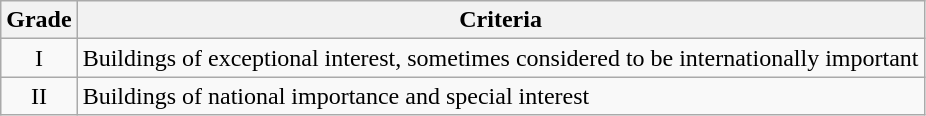<table class="wikitable">
<tr>
<th>Grade</th>
<th>Criteria</th>
</tr>
<tr>
<td align="center" >I</td>
<td>Buildings of exceptional interest, sometimes considered to be internationally important</td>
</tr>
<tr>
<td align="center" >II</td>
<td>Buildings of national importance and special interest</td>
</tr>
</table>
